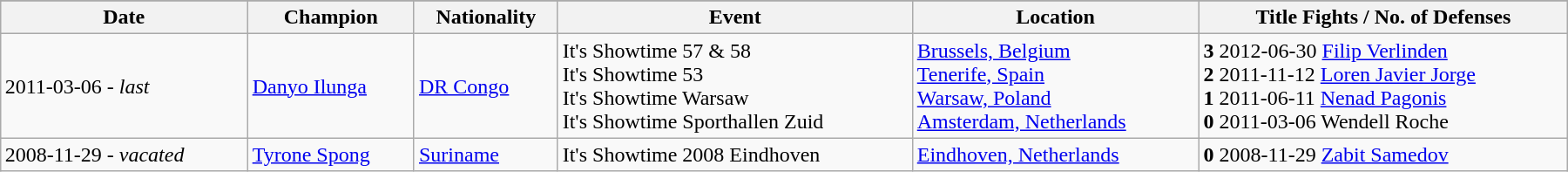<table class="wikitable" width=95% style="clear:both; margin:1.5em auto; text-align:center;">
<tr>
</tr>
<tr align="center"  bgcolor="#dddddd">
<th>Date</th>
<th>Champion</th>
<th>Nationality</th>
<th>Event</th>
<th>Location</th>
<th>Title Fights / No. of Defenses</th>
</tr>
<tr align="left"  bgcolor=>
<td>2011-03-06 - <em>last</em></td>
<td><a href='#'>Danyo Ilunga</a></td>
<td> <a href='#'>DR Congo</a></td>
<td align=left>It's Showtime 57 & 58 <br> It's Showtime 53 <br> It's Showtime Warsaw <br> It's Showtime Sporthallen Zuid</td>
<td align=left><a href='#'>Brussels, Belgium</a> <br> <a href='#'>Tenerife, Spain</a> <br> <a href='#'>Warsaw, Poland</a> <br> <a href='#'>Amsterdam, Netherlands</a></td>
<td align=left><strong>3</strong> 2012-06-30  <a href='#'>Filip Verlinden</a> <br> <strong>2</strong> 2011-11-12  <a href='#'>Loren Javier Jorge</a> <br> <strong>1</strong> 2011-06-11  <a href='#'>Nenad Pagonis</a> <br> <strong>0</strong> 2011-03-06  Wendell Roche</td>
</tr>
<tr align="left"  bgcolor=>
<td>2008-11-29 - <em>vacated</em></td>
<td><a href='#'>Tyrone Spong</a></td>
<td> <a href='#'>Suriname</a></td>
<td align=left>It's Showtime 2008 Eindhoven</td>
<td align=left><a href='#'>Eindhoven, Netherlands</a></td>
<td align=left><strong>0</strong> 2008-11-29  <a href='#'>Zabit Samedov</a></td>
</tr>
</table>
